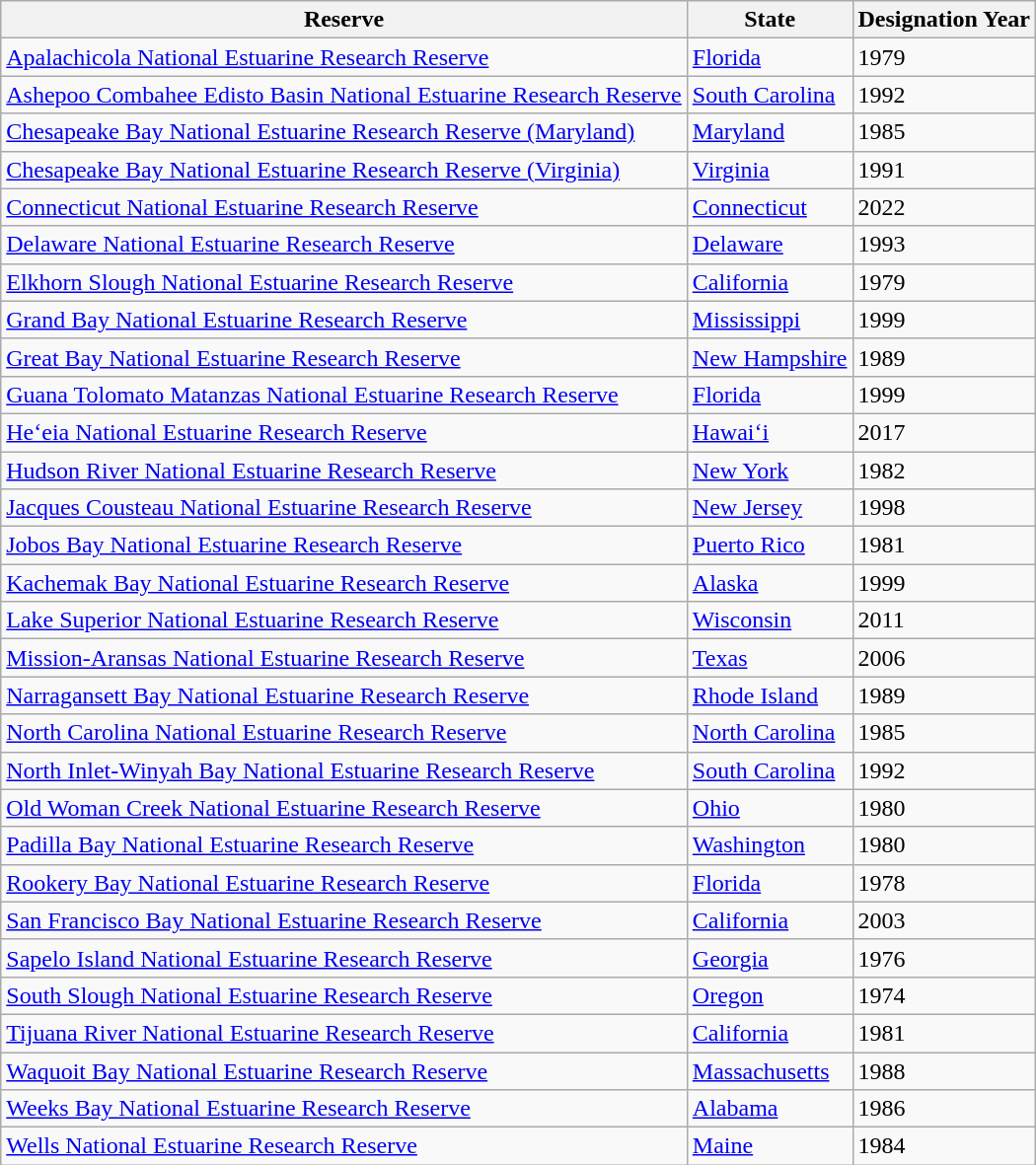<table class="wikitable sortable" border="1">
<tr>
<th scope="col">Reserve</th>
<th scope="col">State</th>
<th scope="col">Designation Year</th>
</tr>
<tr>
<td><a href='#'>Apalachicola National Estuarine Research Reserve</a></td>
<td><a href='#'>Florida</a></td>
<td>1979</td>
</tr>
<tr>
<td><a href='#'>Ashepoo Combahee Edisto Basin National Estuarine Research Reserve</a></td>
<td><a href='#'>South Carolina</a></td>
<td>1992</td>
</tr>
<tr>
<td><a href='#'>Chesapeake Bay National Estuarine Research Reserve (Maryland)</a></td>
<td><a href='#'>Maryland</a></td>
<td>1985</td>
</tr>
<tr>
<td><a href='#'>Chesapeake Bay National Estuarine Research Reserve (Virginia)</a></td>
<td><a href='#'>Virginia</a></td>
<td>1991</td>
</tr>
<tr>
<td><a href='#'>Connecticut National Estuarine Research Reserve</a></td>
<td><a href='#'>Connecticut</a></td>
<td>2022</td>
</tr>
<tr>
<td><a href='#'>Delaware National Estuarine Research Reserve</a></td>
<td><a href='#'>Delaware</a></td>
<td>1993</td>
</tr>
<tr>
<td><a href='#'>Elkhorn Slough National Estuarine Research Reserve</a></td>
<td><a href='#'>California</a></td>
<td>1979</td>
</tr>
<tr>
<td><a href='#'>Grand Bay National Estuarine Research Reserve</a></td>
<td><a href='#'>Mississippi</a></td>
<td>1999</td>
</tr>
<tr>
<td><a href='#'>Great Bay National Estuarine Research Reserve</a></td>
<td><a href='#'>New Hampshire</a></td>
<td>1989</td>
</tr>
<tr>
<td><a href='#'>Guana Tolomato Matanzas National Estuarine Research Reserve</a></td>
<td><a href='#'>Florida</a></td>
<td>1999</td>
</tr>
<tr>
<td><a href='#'>He‘eia National Estuarine Research Reserve</a></td>
<td><a href='#'>Hawai‘i</a></td>
<td>2017</td>
</tr>
<tr>
<td><a href='#'>Hudson River National Estuarine Research Reserve</a></td>
<td><a href='#'>New York</a></td>
<td>1982</td>
</tr>
<tr>
<td><a href='#'>Jacques Cousteau National Estuarine Research Reserve</a></td>
<td><a href='#'>New Jersey</a></td>
<td>1998</td>
</tr>
<tr>
<td><a href='#'>Jobos Bay National Estuarine Research Reserve</a></td>
<td><a href='#'>Puerto Rico</a></td>
<td>1981</td>
</tr>
<tr>
<td><a href='#'>Kachemak Bay National Estuarine Research Reserve</a></td>
<td><a href='#'>Alaska</a></td>
<td>1999</td>
</tr>
<tr>
<td><a href='#'>Lake Superior National Estuarine Research Reserve</a></td>
<td><a href='#'>Wisconsin</a></td>
<td>2011</td>
</tr>
<tr>
<td><a href='#'>Mission-Aransas National Estuarine Research Reserve</a></td>
<td><a href='#'>Texas</a></td>
<td>2006</td>
</tr>
<tr>
<td><a href='#'>Narragansett Bay National Estuarine Research Reserve</a></td>
<td><a href='#'>Rhode Island</a></td>
<td>1989</td>
</tr>
<tr>
<td><a href='#'>North Carolina National Estuarine Research Reserve</a></td>
<td><a href='#'>North Carolina</a></td>
<td>1985</td>
</tr>
<tr>
<td><a href='#'>North Inlet-Winyah Bay National Estuarine Research Reserve</a></td>
<td><a href='#'>South Carolina</a></td>
<td>1992</td>
</tr>
<tr>
<td><a href='#'>Old Woman Creek National Estuarine Research Reserve</a></td>
<td><a href='#'>Ohio</a></td>
<td>1980</td>
</tr>
<tr>
<td><a href='#'>Padilla Bay National Estuarine Research Reserve</a></td>
<td><a href='#'>Washington</a></td>
<td>1980</td>
</tr>
<tr>
<td><a href='#'>Rookery Bay National Estuarine Research Reserve</a></td>
<td><a href='#'>Florida</a></td>
<td>1978</td>
</tr>
<tr>
<td><a href='#'>San Francisco Bay National Estuarine Research Reserve</a></td>
<td><a href='#'>California</a></td>
<td>2003</td>
</tr>
<tr>
<td><a href='#'>Sapelo Island National Estuarine Research Reserve</a></td>
<td><a href='#'>Georgia</a></td>
<td>1976</td>
</tr>
<tr>
<td><a href='#'>South Slough National Estuarine Research Reserve</a></td>
<td><a href='#'>Oregon</a></td>
<td>1974</td>
</tr>
<tr>
<td><a href='#'>Tijuana River National Estuarine Research Reserve</a></td>
<td><a href='#'>California</a></td>
<td>1981</td>
</tr>
<tr>
<td><a href='#'>Waquoit Bay National Estuarine Research Reserve</a></td>
<td><a href='#'>Massachusetts</a></td>
<td>1988</td>
</tr>
<tr>
<td><a href='#'>Weeks Bay National Estuarine Research Reserve</a></td>
<td><a href='#'>Alabama</a></td>
<td>1986</td>
</tr>
<tr>
<td><a href='#'>Wells National Estuarine Research Reserve</a></td>
<td><a href='#'>Maine</a></td>
<td>1984</td>
</tr>
</table>
